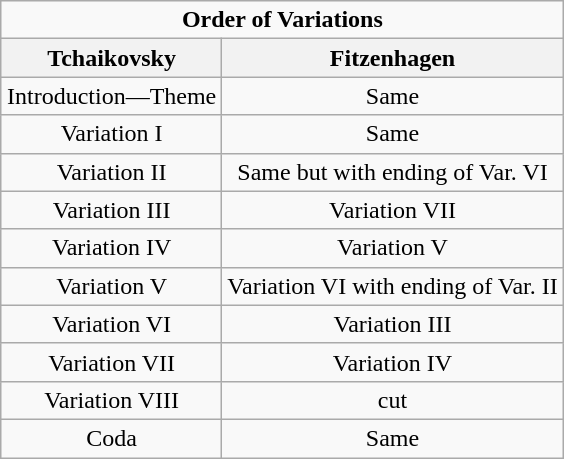<table class="wikitable" align="right"  style="text-align:center">
<tr>
<td colspan=2><strong>Order of Variations</strong></td>
</tr>
<tr>
<th>Tchaikovsky</th>
<th>Fitzenhagen</th>
</tr>
<tr>
<td>Introduction—Theme</td>
<td>Same</td>
</tr>
<tr>
<td>Variation I</td>
<td>Same</td>
</tr>
<tr>
<td>Variation II</td>
<td>Same but with ending of Var. VI</td>
</tr>
<tr>
<td>Variation III</td>
<td>Variation VII</td>
</tr>
<tr>
<td>Variation IV</td>
<td>Variation V</td>
</tr>
<tr>
<td>Variation V</td>
<td>Variation VI with ending of Var. II</td>
</tr>
<tr>
<td>Variation VI</td>
<td>Variation III</td>
</tr>
<tr>
<td>Variation VII</td>
<td>Variation IV</td>
</tr>
<tr>
<td>Variation VIII</td>
<td>cut</td>
</tr>
<tr>
<td>Coda</td>
<td>Same</td>
</tr>
</table>
